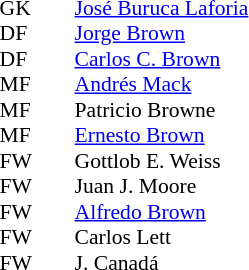<table style="font-size:90%; margin:0.2em auto;" cellspacing="0" cellpadding="0">
<tr>
<th width="25"></th>
<th width="25"></th>
</tr>
<tr>
<td>GK</td>
<td></td>
<td> <a href='#'>José Buruca Laforia</a></td>
</tr>
<tr>
<td>DF</td>
<td></td>
<td> <a href='#'>Jorge Brown</a></td>
</tr>
<tr>
<td>DF</td>
<td></td>
<td> <a href='#'>Carlos C. Brown</a></td>
</tr>
<tr>
<td>MF</td>
<td></td>
<td> <a href='#'>Andrés Mack</a></td>
</tr>
<tr>
<td>MF</td>
<td></td>
<td> Patricio Browne</td>
</tr>
<tr>
<td>MF</td>
<td></td>
<td> <a href='#'>Ernesto Brown</a></td>
</tr>
<tr>
<td>FW</td>
<td></td>
<td> Gottlob E. Weiss</td>
</tr>
<tr>
<td>FW</td>
<td></td>
<td> Juan J. Moore</td>
</tr>
<tr>
<td>FW</td>
<td></td>
<td> <a href='#'>Alfredo Brown</a></td>
</tr>
<tr>
<td>FW</td>
<td></td>
<td> Carlos Lett</td>
</tr>
<tr>
<td>FW</td>
<td></td>
<td> J. Canadá</td>
</tr>
</table>
